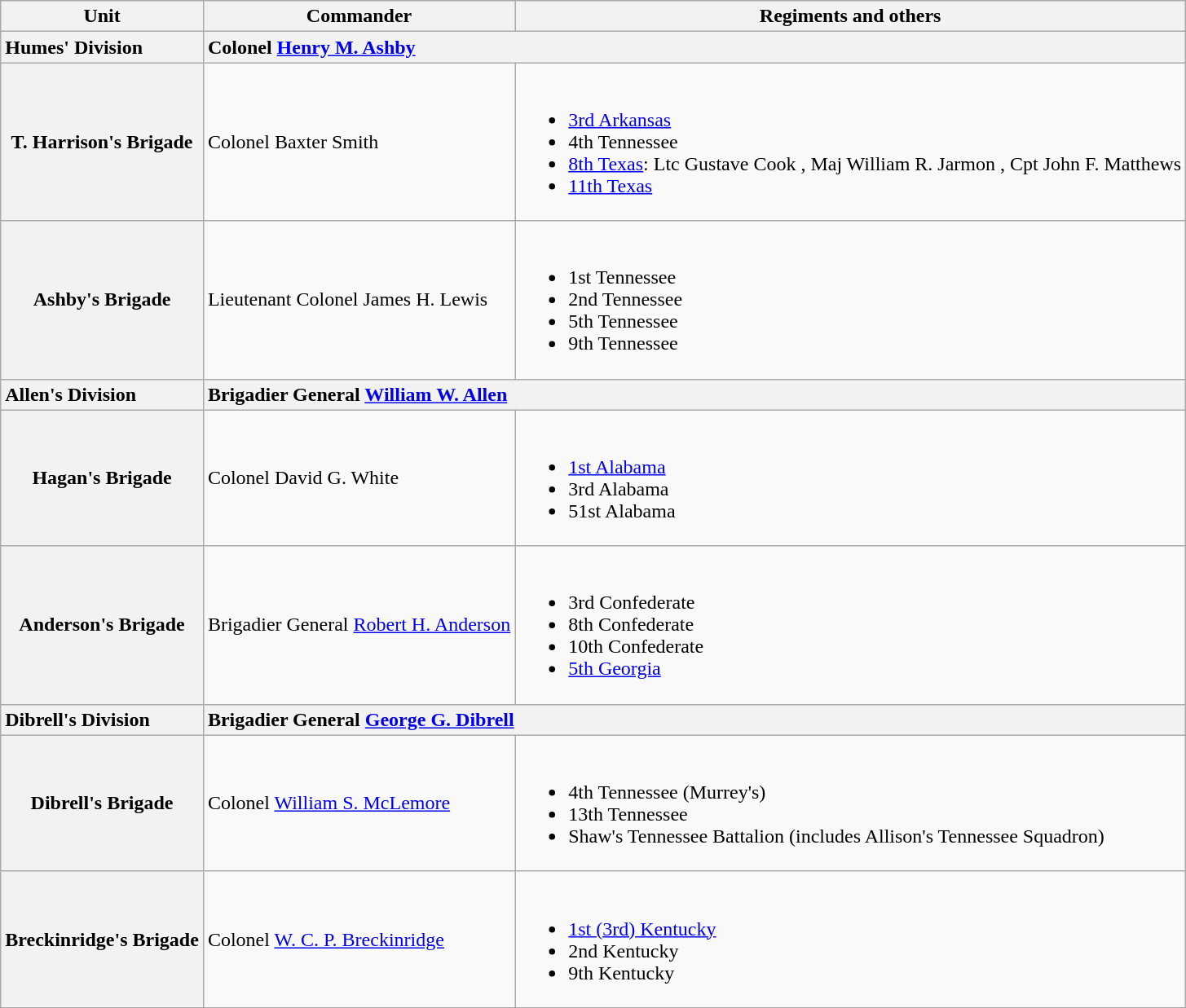<table class="wikitable plainrowheaders">
<tr>
<th scope="col">Unit</th>
<th scope="col">Commander</th>
<th scope="col">Regiments and others</th>
</tr>
<tr>
<th scope="col" colspan="1" style="text-align: left;">Humes' Division</th>
<th scope="row" colspan="2" style="text-align: left;">Colonel <a href='#'>Henry M. Ashby</a></th>
</tr>
<tr>
<th scope="row">T. Harrison's Brigade</th>
<td>Colonel Baxter Smith</td>
<td><br><ul><li><a href='#'>3rd Arkansas</a></li><li>4th Tennessee</li><li><a href='#'>8th Texas</a>: Ltc Gustave Cook , Maj William R. Jarmon , Cpt John F. Matthews</li><li><a href='#'>11th Texas</a></li></ul></td>
</tr>
<tr>
<th scope="row">Ashby's Brigade</th>
<td>Lieutenant Colonel James H. Lewis</td>
<td><br><ul><li>1st Tennessee</li><li>2nd Tennessee</li><li>5th Tennessee</li><li>9th Tennessee</li></ul></td>
</tr>
<tr>
<th scope="col" colspan="1" style="text-align: left;">Allen's Division</th>
<th scope="row" colspan="2" style="text-align: left;">Brigadier General <a href='#'>William W. Allen</a></th>
</tr>
<tr>
<th scope="row">Hagan's Brigade</th>
<td>Colonel David G. White</td>
<td><br><ul><li><a href='#'>1st Alabama</a></li><li>3rd Alabama</li><li>51st Alabama</li></ul></td>
</tr>
<tr>
<th scope="row">Anderson's Brigade</th>
<td>Brigadier General <a href='#'>Robert H. Anderson</a></td>
<td><br><ul><li>3rd Confederate</li><li>8th Confederate</li><li>10th Confederate</li><li><a href='#'>5th Georgia</a></li></ul></td>
</tr>
<tr>
<th scope="col" colspan="1" style="text-align: left;">Dibrell's Division</th>
<th scope="row" colspan="2" style="text-align: left;">Brigadier General <a href='#'>George G. Dibrell</a></th>
</tr>
<tr>
<th scope="row">Dibrell's Brigade</th>
<td>Colonel <a href='#'>William S. McLemore</a></td>
<td><br><ul><li>4th Tennessee (Murrey's)</li><li>13th Tennessee</li><li>Shaw's Tennessee Battalion (includes Allison's Tennessee Squadron)</li></ul></td>
</tr>
<tr>
<th scope="row">Breckinridge's Brigade</th>
<td>Colonel <a href='#'>W. C. P. Breckinridge</a></td>
<td><br><ul><li><a href='#'>1st (3rd) Kentucky</a></li><li>2nd Kentucky</li><li>9th Kentucky</li></ul></td>
</tr>
</table>
